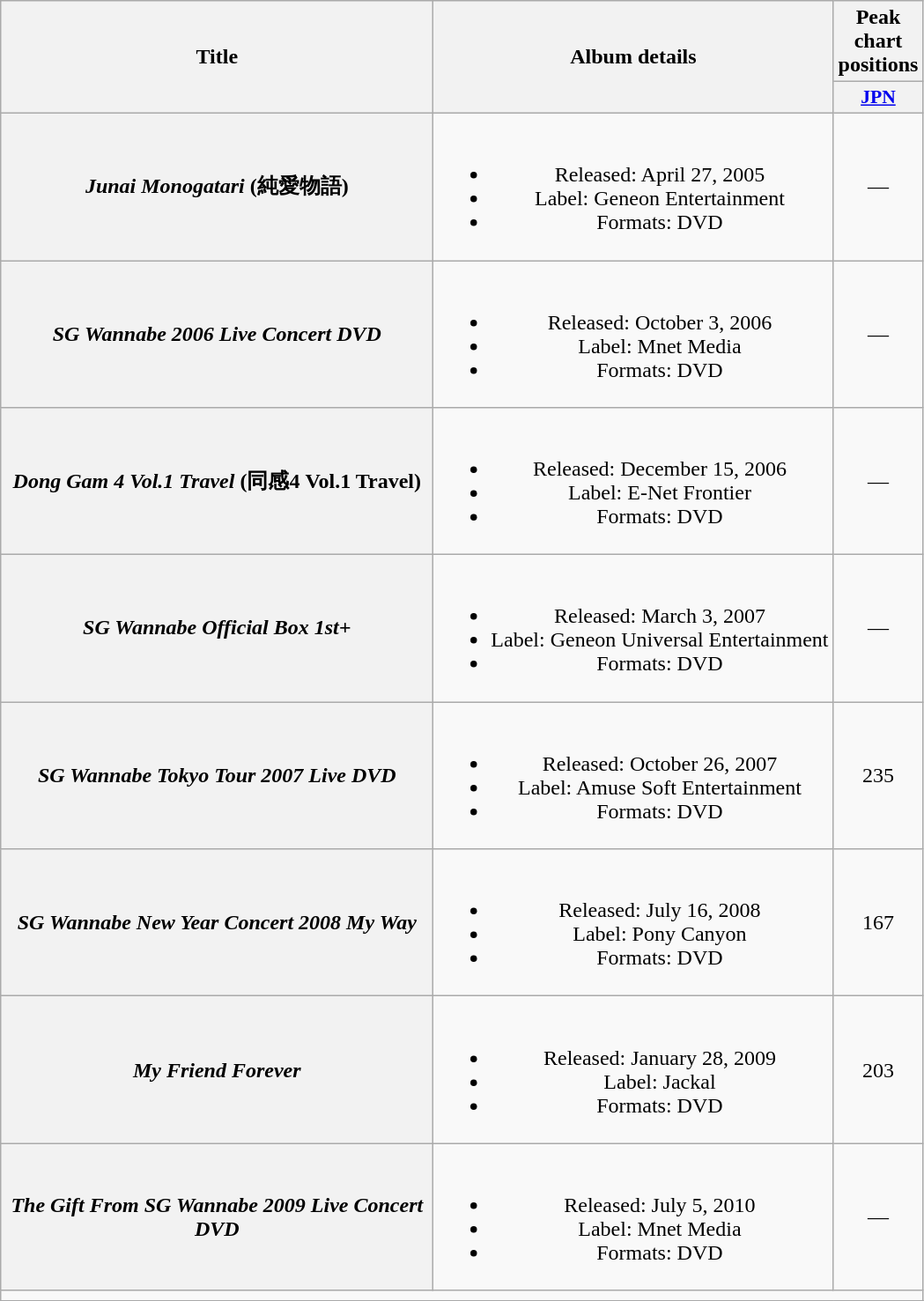<table class="wikitable plainrowheaders" style="text-align:center;">
<tr>
<th scope="col" rowspan="2" style="width:20em;">Title</th>
<th scope="col" rowspan="2">Album details</th>
<th scope="col" colspan="1">Peak chart positions</th>
</tr>
<tr>
<th scope="col" style="width:3em;font-size:90%;"><a href='#'>JPN</a><br></th>
</tr>
<tr>
<th scope="row"><em>Junai Monogatari</em> (純愛物語)</th>
<td><br><ul><li>Released: April 27, 2005 </li><li>Label: Geneon Entertainment</li><li>Formats: DVD</li></ul></td>
<td>—</td>
</tr>
<tr>
<th scope="row"><em>SG Wannabe 2006 Live Concert DVD</em></th>
<td><br><ul><li>Released: October 3, 2006 </li><li>Label: Mnet Media</li><li>Formats: DVD</li></ul></td>
<td>—</td>
</tr>
<tr>
<th scope="row"><em>Dong Gam 4 Vol.1 Travel</em> (同感4 Vol.1 Travel)</th>
<td><br><ul><li>Released: December 15, 2006 </li><li>Label: E-Net Frontier</li><li>Formats: DVD</li></ul></td>
<td>—</td>
</tr>
<tr>
<th scope="row"><em>SG Wannabe Official Box 1st+</em></th>
<td><br><ul><li>Released: March 3, 2007 </li><li>Label: Geneon Universal Entertainment</li><li>Formats: DVD</li></ul></td>
<td>—</td>
</tr>
<tr>
<th scope="row"><em>SG Wannabe Tokyo Tour 2007 Live DVD</em></th>
<td><br><ul><li>Released: October 26, 2007 </li><li>Label: Amuse Soft Entertainment</li><li>Formats: DVD</li></ul></td>
<td>235</td>
</tr>
<tr>
<th scope="row"><em>SG Wannabe New Year Concert 2008 My Way</em></th>
<td><br><ul><li>Released: July 16, 2008 </li><li>Label: Pony Canyon</li><li>Formats: DVD</li></ul></td>
<td>167</td>
</tr>
<tr>
<th scope="row"><em>My Friend Forever</em></th>
<td><br><ul><li>Released: January 28, 2009 </li><li>Label: Jackal</li><li>Formats: DVD</li></ul></td>
<td>203</td>
</tr>
<tr>
<th scope="row"><em>The Gift From SG Wannabe 2009 Live Concert DVD</em></th>
<td><br><ul><li>Released: July 5, 2010 </li><li>Label: Mnet Media</li><li>Formats: DVD</li></ul></td>
<td>—</td>
</tr>
<tr>
<td colspan="3"></td>
</tr>
<tr>
</tr>
</table>
